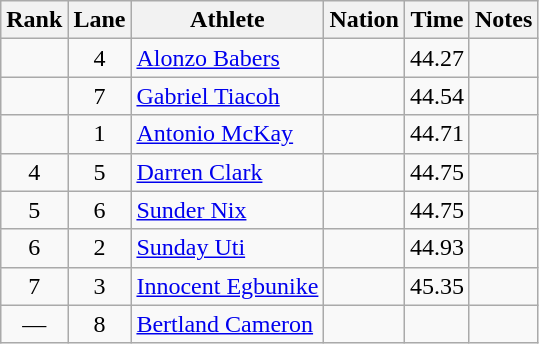<table class="wikitable sortable" style="text-align:center">
<tr>
<th>Rank</th>
<th>Lane</th>
<th>Athlete</th>
<th>Nation</th>
<th>Time</th>
<th>Notes</th>
</tr>
<tr>
<td></td>
<td>4</td>
<td align=left><a href='#'>Alonzo Babers</a></td>
<td align=left></td>
<td>44.27</td>
<td></td>
</tr>
<tr>
<td></td>
<td>7</td>
<td align=left><a href='#'>Gabriel Tiacoh</a></td>
<td align=left></td>
<td>44.54</td>
<td></td>
</tr>
<tr>
<td></td>
<td>1</td>
<td align=left><a href='#'>Antonio McKay</a></td>
<td align=left></td>
<td>44.71</td>
<td></td>
</tr>
<tr>
<td>4</td>
<td>5</td>
<td align=left><a href='#'>Darren Clark</a></td>
<td align=left></td>
<td>44.75</td>
<td></td>
</tr>
<tr>
<td>5</td>
<td>6</td>
<td align=left><a href='#'>Sunder Nix</a></td>
<td align=left></td>
<td>44.75</td>
<td></td>
</tr>
<tr>
<td>6</td>
<td>2</td>
<td align=left><a href='#'>Sunday Uti</a></td>
<td align=left></td>
<td>44.93</td>
<td></td>
</tr>
<tr>
<td>7</td>
<td>3</td>
<td align=left><a href='#'>Innocent Egbunike</a></td>
<td align=left></td>
<td>45.35</td>
<td></td>
</tr>
<tr>
<td data-sort-value=8>—</td>
<td>8</td>
<td align=left><a href='#'>Bertland Cameron</a></td>
<td align=left></td>
<td></td>
<td></td>
</tr>
</table>
